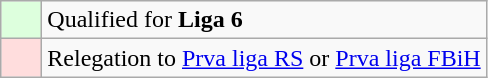<table class="wikitable">
<tr>
<td style="background: #ddffdd" width="20"></td>
<td>Qualified for <strong>Liga 6</strong></td>
</tr>
<tr>
<td style="background: #ffdddd" width="20"></td>
<td>Relegation to <a href='#'>Prva liga RS</a> or <a href='#'>Prva liga FBiH</a></td>
</tr>
</table>
